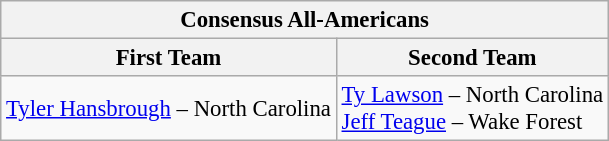<table class="wikitable" style="font-size: 95%">
<tr>
<th Colspan=2>Consensus All-Americans</th>
</tr>
<tr>
<th>First Team</th>
<th>Second Team</th>
</tr>
<tr>
<td><a href='#'>Tyler Hansbrough</a> – North Carolina</td>
<td><a href='#'>Ty Lawson</a> – North Carolina<br><a href='#'>Jeff Teague</a> – Wake Forest</td>
</tr>
</table>
